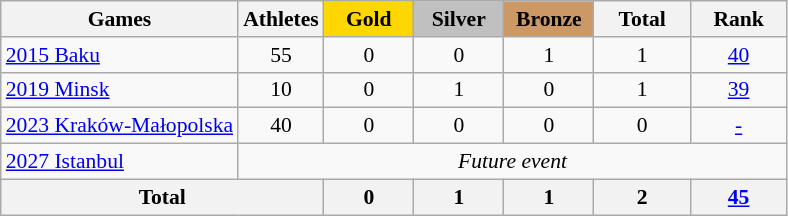<table class="wikitable" style="text-align:center; font-size:90%;">
<tr>
<th>Games</th>
<th>Athletes</th>
<td style="background:gold; width:3.7em; font-weight:bold;">Gold</td>
<td style="background:silver; width:3.7em; font-weight:bold;">Silver</td>
<td style="background:#cc9966; width:3.7em; font-weight:bold;">Bronze</td>
<th style="width:4em; font-weight:bold;">Total</th>
<th style="width:4em; font-weight:bold;">Rank</th>
</tr>
<tr>
<td align=left> <a href='#'>2015 Baku</a></td>
<td>55</td>
<td>0</td>
<td>0</td>
<td>1</td>
<td>1</td>
<td><a href='#'>40</a></td>
</tr>
<tr>
<td align=left> <a href='#'>2019 Minsk</a></td>
<td>10</td>
<td>0</td>
<td>1</td>
<td>0</td>
<td>1</td>
<td><a href='#'>39</a></td>
</tr>
<tr>
<td align=left> <a href='#'>2023 Kraków-Małopolska</a></td>
<td>40</td>
<td>0</td>
<td>0</td>
<td>0</td>
<td>0</td>
<td><a href='#'>-</a></td>
</tr>
<tr>
<td align=left> <a href='#'>2027 Istanbul</a></td>
<td colspan=6><em>Future event</em></td>
</tr>
<tr>
<th colspan=2>Total</th>
<th>0</th>
<th>1</th>
<th>1</th>
<th>2</th>
<th><a href='#'>45</a></th>
</tr>
</table>
